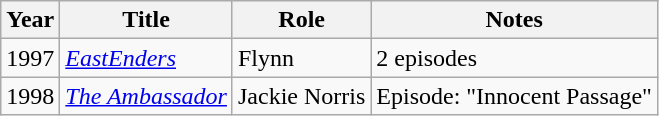<table class = "wikitable sortable">
<tr>
<th>Year</th>
<th>Title</th>
<th>Role</th>
<th class = "unsortable">Notes</th>
</tr>
<tr>
<td>1997</td>
<td><em><a href='#'>EastEnders</a></em></td>
<td>Flynn</td>
<td>2 episodes</td>
</tr>
<tr>
<td>1998</td>
<td><em><a href='#'>The Ambassador</a></em></td>
<td>Jackie Norris</td>
<td>Episode: "Innocent Passage"</td>
</tr>
</table>
